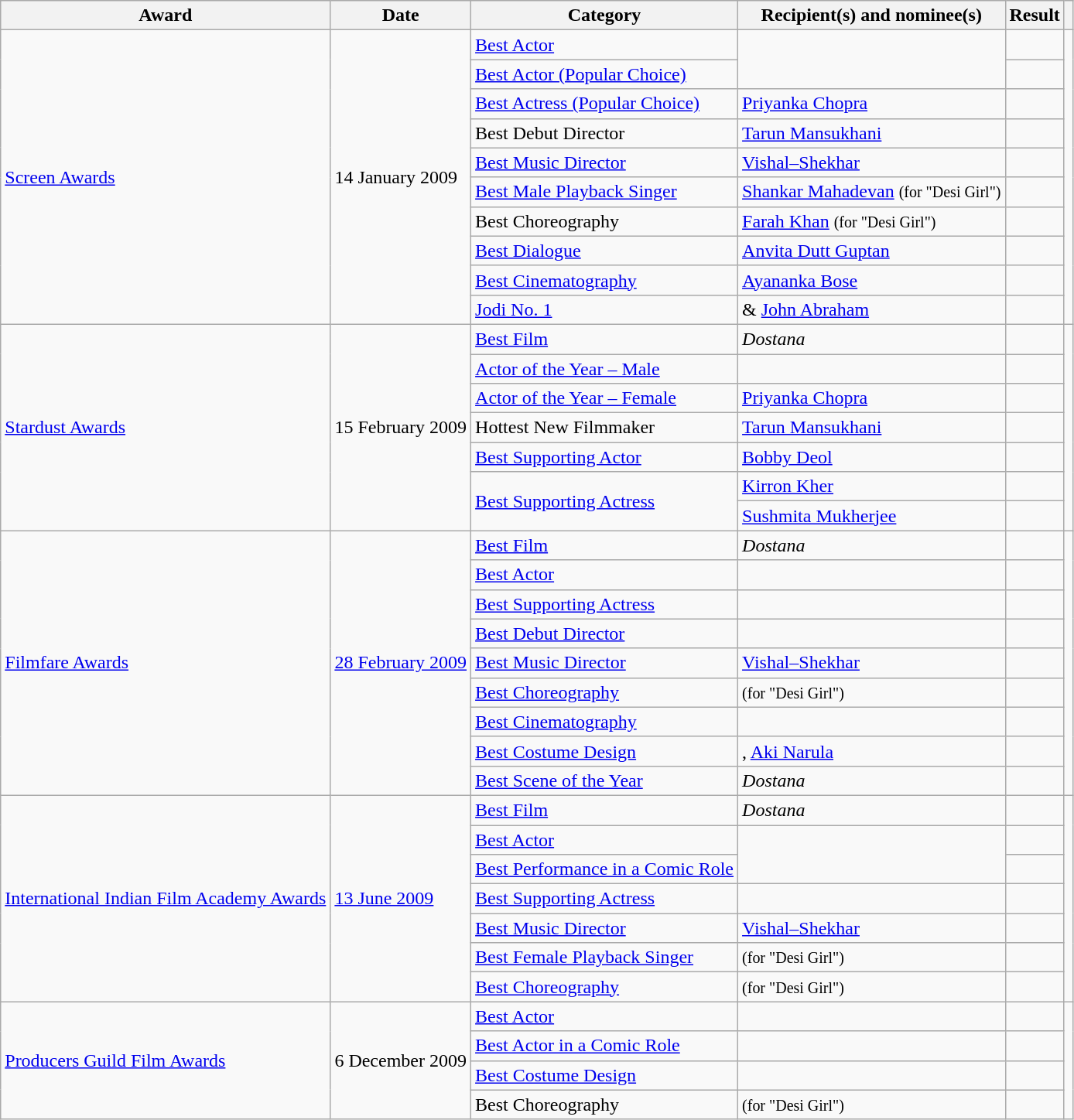<table class="wikitable plainrowheaders sortable">
<tr>
<th scope="col">Award</th>
<th scope="col">Date</th>
<th scope="col">Category</th>
<th scope="col">Recipient(s) and nominee(s)</th>
<th scope="col">Result</th>
<th scope="col" class="unsortable"></th>
</tr>
<tr>
<td rowspan="10"><a href='#'>Screen Awards</a></td>
<td rowspan="10">14 January 2009</td>
<td><a href='#'>Best Actor</a></td>
<td rowspan="2"></td>
<td></td>
<td rowspan="10"><br><br></td>
</tr>
<tr>
<td><a href='#'>Best Actor (Popular Choice)</a></td>
<td></td>
</tr>
<tr>
<td><a href='#'>Best Actress (Popular Choice)</a></td>
<td><a href='#'>Priyanka Chopra</a></td>
<td></td>
</tr>
<tr>
<td>Best Debut Director</td>
<td><a href='#'>Tarun Mansukhani</a></td>
<td></td>
</tr>
<tr>
<td><a href='#'>Best Music Director</a></td>
<td><a href='#'>Vishal–Shekhar</a></td>
<td></td>
</tr>
<tr>
<td><a href='#'>Best Male Playback Singer</a></td>
<td><a href='#'>Shankar Mahadevan</a> <small>(for "Desi Girl")</small></td>
<td></td>
</tr>
<tr>
<td>Best Choreography</td>
<td><a href='#'>Farah Khan</a> <small>(for "Desi Girl")</small></td>
<td></td>
</tr>
<tr>
<td><a href='#'>Best Dialogue</a></td>
<td><a href='#'>Anvita Dutt Guptan</a></td>
<td></td>
</tr>
<tr>
<td><a href='#'>Best Cinematography</a></td>
<td><a href='#'>Ayananka Bose</a></td>
<td></td>
</tr>
<tr>
<td><a href='#'>Jodi No. 1</a></td>
<td> & <a href='#'>John Abraham</a></td>
<td></td>
</tr>
<tr>
<td rowspan="7"><a href='#'>Stardust Awards</a></td>
<td rowspan="7">15 February 2009</td>
<td><a href='#'>Best Film</a></td>
<td><em>Dostana</em></td>
<td></td>
<td rowspan="7"></td>
</tr>
<tr>
<td><a href='#'>Actor of the Year – Male</a></td>
<td></td>
<td></td>
</tr>
<tr>
<td><a href='#'>Actor of the Year – Female</a></td>
<td><a href='#'>Priyanka Chopra</a></td>
<td></td>
</tr>
<tr>
<td>Hottest New Filmmaker</td>
<td><a href='#'>Tarun Mansukhani</a></td>
<td></td>
</tr>
<tr>
<td><a href='#'>Best Supporting Actor</a></td>
<td><a href='#'>Bobby Deol</a></td>
<td></td>
</tr>
<tr>
<td rowspan="2"><a href='#'>Best Supporting Actress</a></td>
<td><a href='#'>Kirron Kher</a></td>
<td></td>
</tr>
<tr>
<td><a href='#'>Sushmita Mukherjee</a></td>
<td></td>
</tr>
<tr>
<td rowspan="9" scope="row"><a href='#'>Filmfare Awards</a></td>
<td rowspan="9"><a href='#'>28 February 2009</a></td>
<td><a href='#'>Best Film</a></td>
<td><em>Dostana</em></td>
<td></td>
<td style="text-align:center;" rowspan="9"></td>
</tr>
<tr>
<td><a href='#'>Best Actor</a></td>
<td></td>
<td></td>
</tr>
<tr>
<td><a href='#'>Best Supporting Actress</a></td>
<td></td>
<td></td>
</tr>
<tr>
<td><a href='#'>Best Debut Director</a></td>
<td></td>
<td></td>
</tr>
<tr>
<td><a href='#'>Best Music Director</a></td>
<td><a href='#'>Vishal–Shekhar</a></td>
<td></td>
</tr>
<tr>
<td><a href='#'>Best Choreography</a></td>
<td> <small>(for "Desi Girl")</small></td>
<td></td>
</tr>
<tr>
<td><a href='#'>Best Cinematography</a></td>
<td></td>
<td></td>
</tr>
<tr>
<td><a href='#'>Best Costume Design</a></td>
<td>, <a href='#'>Aki Narula</a></td>
<td></td>
</tr>
<tr>
<td><a href='#'>Best Scene of the Year</a></td>
<td><em>Dostana</em></td>
<td></td>
</tr>
<tr>
<td rowspan="7" scope="row"><a href='#'>International Indian Film Academy Awards</a></td>
<td rowspan="7"><a href='#'>13 June 2009</a></td>
<td><a href='#'>Best Film</a></td>
<td><em>Dostana</em></td>
<td></td>
<td style="text-align:center;" rowspan="7"><br></td>
</tr>
<tr>
<td><a href='#'>Best Actor</a></td>
<td rowspan="2"></td>
<td></td>
</tr>
<tr>
<td><a href='#'>Best Performance in a Comic Role</a></td>
<td></td>
</tr>
<tr>
<td><a href='#'>Best Supporting Actress</a></td>
<td></td>
<td></td>
</tr>
<tr>
<td><a href='#'>Best Music Director</a></td>
<td><a href='#'>Vishal–Shekhar</a></td>
<td></td>
</tr>
<tr>
<td><a href='#'>Best Female Playback Singer</a></td>
<td> <small>(for "Desi Girl")</small></td>
<td></td>
</tr>
<tr>
<td><a href='#'>Best Choreography</a></td>
<td> <small>(for "Desi Girl")</small></td>
<td></td>
</tr>
<tr>
<td rowspan="4" scope="row"><a href='#'>Producers Guild Film Awards</a></td>
<td rowspan="4">6 December 2009</td>
<td><a href='#'>Best Actor</a></td>
<td></td>
<td></td>
<td style="text-align:center;" rowspan="4"></td>
</tr>
<tr>
<td><a href='#'>Best Actor in a Comic Role</a></td>
<td></td>
<td></td>
</tr>
<tr>
<td><a href='#'>Best Costume Design</a></td>
<td></td>
<td></td>
</tr>
<tr>
<td>Best Choreography</td>
<td> <small>(for "Desi Girl")</small></td>
<td></td>
</tr>
</table>
